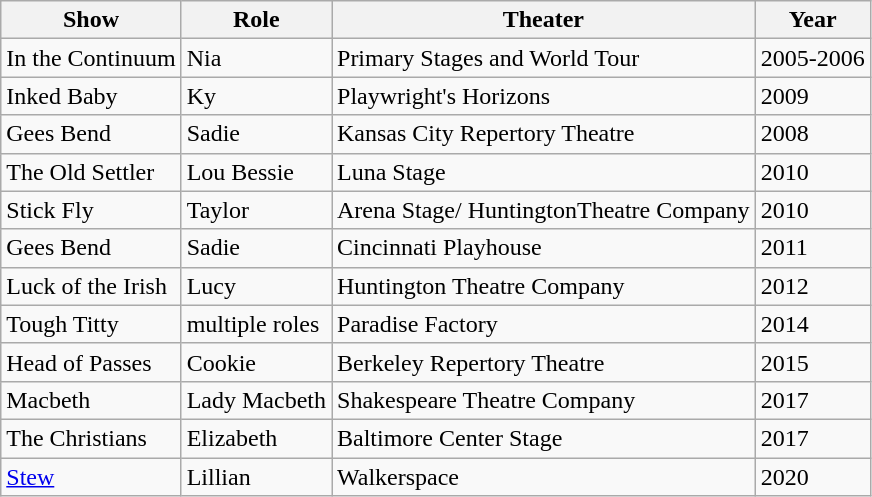<table class="wikitable">
<tr>
<th>Show</th>
<th>Role</th>
<th>Theater</th>
<th>Year</th>
</tr>
<tr>
<td>In the Continuum</td>
<td>Nia</td>
<td>Primary Stages and World Tour</td>
<td>2005-2006</td>
</tr>
<tr>
<td>Inked Baby</td>
<td>Ky</td>
<td>Playwright's Horizons</td>
<td>2009</td>
</tr>
<tr>
<td>Gees Bend</td>
<td>Sadie</td>
<td>Kansas City Repertory Theatre</td>
<td>2008</td>
</tr>
<tr>
<td>The Old Settler</td>
<td>Lou Bessie</td>
<td>Luna Stage</td>
<td>2010</td>
</tr>
<tr>
<td>Stick Fly</td>
<td>Taylor</td>
<td>Arena Stage/ HuntingtonTheatre Company</td>
<td>2010</td>
</tr>
<tr>
<td>Gees Bend</td>
<td>Sadie</td>
<td>Cincinnati Playhouse</td>
<td>2011</td>
</tr>
<tr>
<td>Luck of the Irish</td>
<td>Lucy</td>
<td>Huntington Theatre Company</td>
<td>2012</td>
</tr>
<tr>
<td>Tough Titty</td>
<td>multiple roles</td>
<td>Paradise Factory</td>
<td>2014</td>
</tr>
<tr>
<td>Head of Passes</td>
<td>Cookie</td>
<td>Berkeley Repertory Theatre</td>
<td>2015</td>
</tr>
<tr>
<td>Macbeth</td>
<td>Lady Macbeth</td>
<td>Shakespeare Theatre Company</td>
<td>2017</td>
</tr>
<tr>
<td>The Christians</td>
<td>Elizabeth</td>
<td>Baltimore Center Stage</td>
<td>2017</td>
</tr>
<tr>
<td><a href='#'>Stew</a></td>
<td>Lillian</td>
<td>Walkerspace</td>
<td>2020</td>
</tr>
</table>
